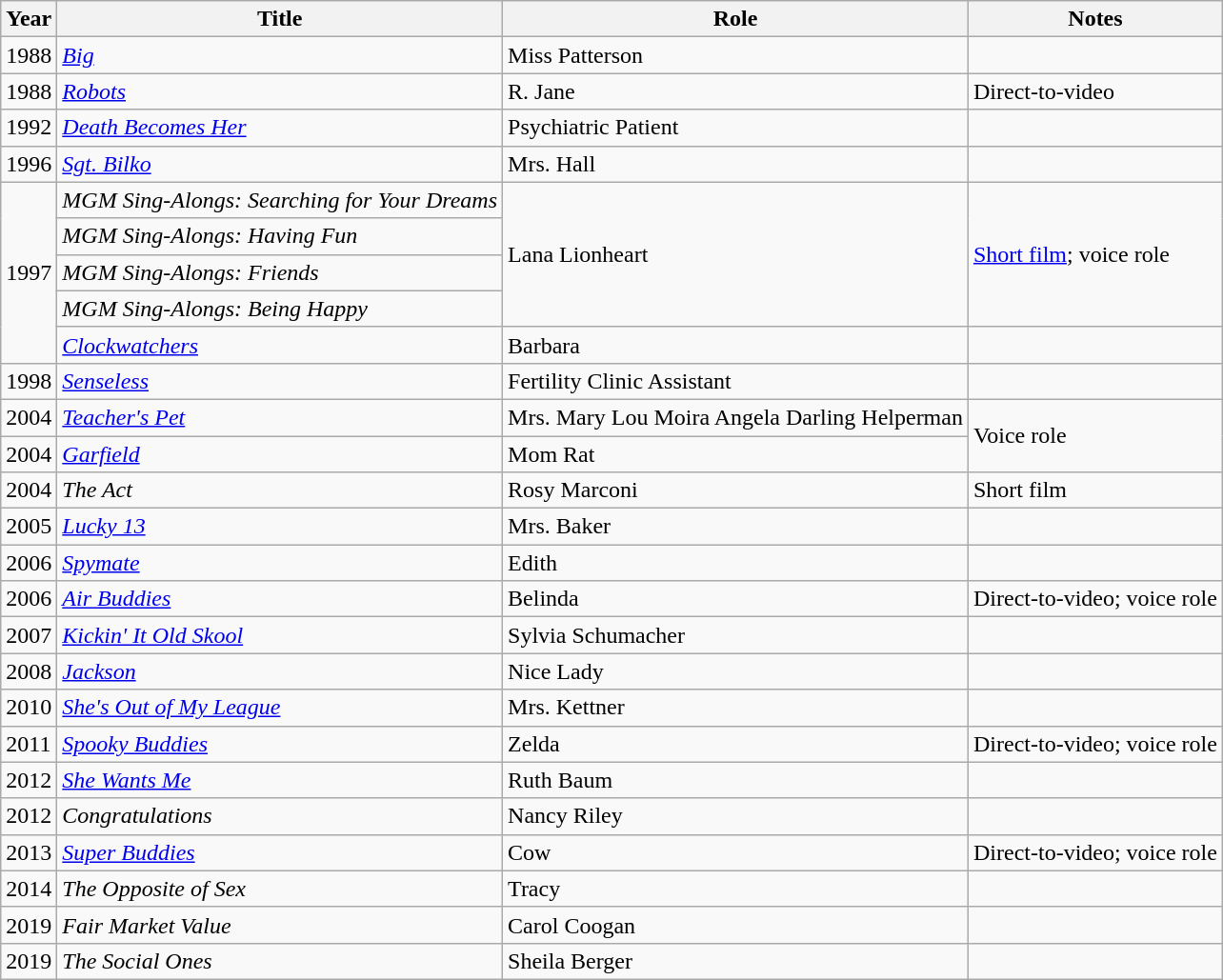<table class="wikitable sortable">
<tr>
<th>Year</th>
<th>Title</th>
<th>Role</th>
<th>Notes</th>
</tr>
<tr>
<td>1988</td>
<td><em><a href='#'>Big</a></em></td>
<td>Miss Patterson</td>
<td></td>
</tr>
<tr>
<td>1988</td>
<td><em><a href='#'>Robots</a></em></td>
<td>R. Jane</td>
<td>Direct-to-video</td>
</tr>
<tr>
<td>1992</td>
<td><em><a href='#'>Death Becomes Her</a></em></td>
<td>Psychiatric Patient</td>
<td></td>
</tr>
<tr>
<td>1996</td>
<td><em><a href='#'>Sgt. Bilko</a></em></td>
<td>Mrs. Hall</td>
<td></td>
</tr>
<tr>
<td rowspan=5>1997</td>
<td><em>MGM Sing-Alongs: Searching for Your Dreams</em></td>
<td rowspan=4>Lana Lionheart</td>
<td rowspan=4><a href='#'>Short film</a>; voice role</td>
</tr>
<tr>
<td><em>MGM Sing-Alongs: Having Fun</em></td>
</tr>
<tr>
<td><em>MGM Sing-Alongs: Friends</em></td>
</tr>
<tr>
<td><em>MGM Sing-Alongs: Being Happy</em></td>
</tr>
<tr>
<td><em><a href='#'>Clockwatchers</a></em></td>
<td>Barbara</td>
<td></td>
</tr>
<tr>
<td>1998</td>
<td><em><a href='#'>Senseless</a></em></td>
<td>Fertility Clinic Assistant</td>
<td></td>
</tr>
<tr>
<td>2004</td>
<td><em><a href='#'>Teacher's Pet</a></em></td>
<td>Mrs. Mary Lou Moira Angela Darling Helperman</td>
<td rowspan=2>Voice role</td>
</tr>
<tr>
<td>2004</td>
<td><em><a href='#'>Garfield</a></em></td>
<td>Mom Rat</td>
</tr>
<tr>
<td>2004</td>
<td><em>The Act</em></td>
<td>Rosy Marconi</td>
<td>Short film</td>
</tr>
<tr>
<td>2005</td>
<td><em><a href='#'>Lucky 13</a></em></td>
<td>Mrs. Baker</td>
<td></td>
</tr>
<tr>
<td>2006</td>
<td><em><a href='#'>Spymate</a></em></td>
<td>Edith</td>
<td></td>
</tr>
<tr>
<td>2006</td>
<td><em><a href='#'>Air Buddies</a></em></td>
<td>Belinda</td>
<td>Direct-to-video; voice role</td>
</tr>
<tr>
<td>2007</td>
<td><em><a href='#'>Kickin' It Old Skool</a></em></td>
<td>Sylvia Schumacher</td>
<td></td>
</tr>
<tr>
<td>2008</td>
<td><em><a href='#'>Jackson</a></em></td>
<td>Nice Lady</td>
<td></td>
</tr>
<tr>
<td>2010</td>
<td><em><a href='#'>She's Out of My League</a></em></td>
<td>Mrs. Kettner</td>
<td></td>
</tr>
<tr>
<td>2011</td>
<td><em><a href='#'>Spooky Buddies</a></em></td>
<td>Zelda</td>
<td>Direct-to-video; voice role</td>
</tr>
<tr>
<td>2012</td>
<td><em><a href='#'>She Wants Me</a></em></td>
<td>Ruth Baum</td>
<td></td>
</tr>
<tr>
<td>2012</td>
<td><em>Congratulations</em></td>
<td>Nancy Riley</td>
<td></td>
</tr>
<tr>
<td>2013</td>
<td><em><a href='#'>Super Buddies</a></em></td>
<td>Cow</td>
<td>Direct-to-video; voice role</td>
</tr>
<tr>
<td>2014</td>
<td><em>The Opposite of Sex</em></td>
<td>Tracy</td>
<td></td>
</tr>
<tr>
<td>2019</td>
<td><em>Fair Market Value</em></td>
<td>Carol Coogan</td>
<td></td>
</tr>
<tr>
<td>2019</td>
<td><em>The Social Ones</em></td>
<td>Sheila Berger</td>
<td></td>
</tr>
</table>
